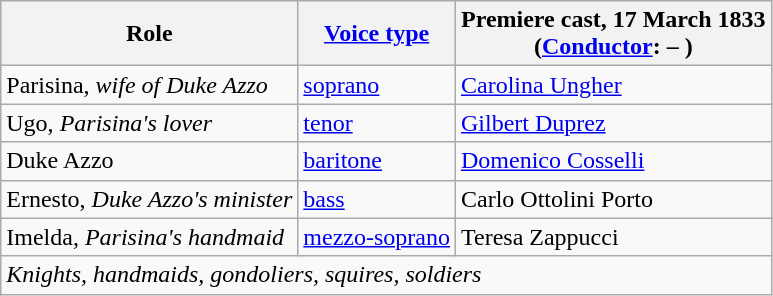<table class="wikitable">
<tr>
<th>Role</th>
<th><a href='#'>Voice type</a></th>
<th>Premiere cast, 17 March 1833<br>(<a href='#'>Conductor</a>: – )</th>
</tr>
<tr>
<td>Parisina, <em>wife of Duke Azzo</em></td>
<td><a href='#'>soprano</a></td>
<td><a href='#'>Carolina Ungher</a></td>
</tr>
<tr>
<td>Ugo, <em>Parisina's lover</em></td>
<td><a href='#'>tenor</a></td>
<td><a href='#'>Gilbert Duprez</a></td>
</tr>
<tr>
<td>Duke Azzo</td>
<td><a href='#'>baritone</a></td>
<td><a href='#'>Domenico Cosselli</a></td>
</tr>
<tr>
<td>Ernesto, <em>Duke Azzo's minister</em></td>
<td><a href='#'>bass</a></td>
<td>Carlo Ottolini Porto</td>
</tr>
<tr>
<td>Imelda, <em>Parisina's handmaid</em></td>
<td><a href='#'>mezzo-soprano</a></td>
<td>Teresa Zappucci</td>
</tr>
<tr>
<td colspan="3"><em>Knights, handmaids, gondoliers, squires, soldiers</em></td>
</tr>
</table>
